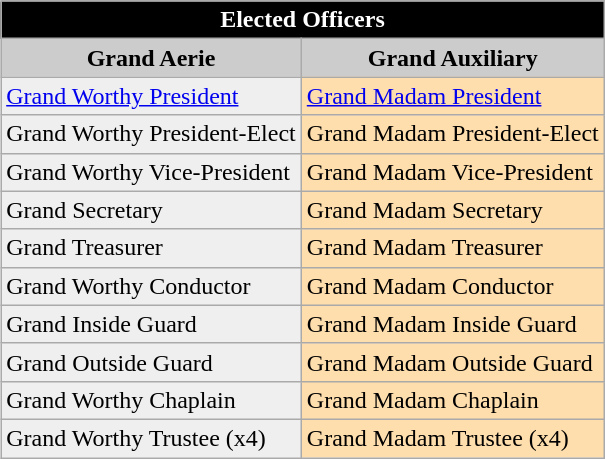<table class="wikitable" align="center" style="float:right; margin:1em">
<tr>
<th style="background:#000000; color:#ffffff;" colspan="2">Elected Officers</th>
</tr>
<tr>
<th style="background:#cccccc;">Grand Aerie</th>
<th style="background:#cccccc;">Grand Auxiliary</th>
</tr>
<tr>
<td style="background:#efefef;"><a href='#'>Grand Worthy President</a></td>
<td style="background:#ffdead;"><a href='#'>Grand Madam President</a></td>
</tr>
<tr>
<td style="background:#efefef;">Grand Worthy President-Elect</td>
<td style="background:#ffdead;">Grand Madam President-Elect</td>
</tr>
<tr>
<td style="background:#efefef;">Grand Worthy Vice-President</td>
<td style="background:#ffdead;">Grand Madam Vice-President</td>
</tr>
<tr>
<td style="background:#efefef;">Grand Secretary</td>
<td style="background:#ffdead;">Grand Madam Secretary</td>
</tr>
<tr>
<td style="background:#efefef;">Grand Treasurer</td>
<td style="background:#ffdead;">Grand Madam Treasurer</td>
</tr>
<tr>
<td style="background:#efefef;">Grand Worthy Conductor</td>
<td style="background:#ffdead;">Grand Madam Conductor</td>
</tr>
<tr>
<td style="background:#efefef;">Grand Inside Guard</td>
<td style="background:#ffdead;">Grand Madam Inside Guard</td>
</tr>
<tr>
<td style="background:#efefef;">Grand Outside Guard</td>
<td style="background:#ffdead;">Grand Madam Outside Guard</td>
</tr>
<tr>
<td style="background:#efefef;">Grand Worthy Chaplain</td>
<td style="background:#ffdead;">Grand Madam Chaplain</td>
</tr>
<tr>
<td style="background:#efefef;">Grand Worthy Trustee (x4)</td>
<td style="background:#ffdead;">Grand Madam Trustee (x4)</td>
</tr>
</table>
